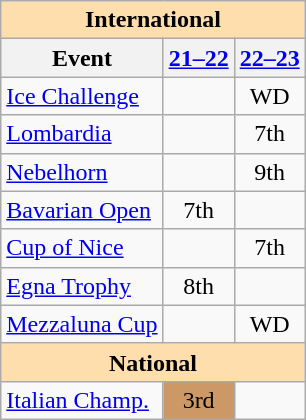<table class="wikitable" style="text-align:center">
<tr>
<th style="background-color: #ffdead; " colspan=3 align=center>International</th>
</tr>
<tr>
<th>Event</th>
<th><a href='#'>21–22</a></th>
<th><a href='#'>22–23</a></th>
</tr>
<tr>
<td align=left> <a href='#'>Ice Challenge</a></td>
<td></td>
<td>WD</td>
</tr>
<tr>
<td align=left> <a href='#'>Lombardia</a></td>
<td></td>
<td>7th</td>
</tr>
<tr>
<td align=left> <a href='#'>Nebelhorn</a></td>
<td></td>
<td>9th</td>
</tr>
<tr>
<td align=left><a href='#'>Bavarian Open</a></td>
<td>7th</td>
<td></td>
</tr>
<tr>
<td align=left><a href='#'>Cup of Nice</a></td>
<td></td>
<td>7th</td>
</tr>
<tr>
<td align=left><a href='#'>Egna Trophy</a></td>
<td>8th</td>
<td></td>
</tr>
<tr>
<td align=left><a href='#'>Mezzaluna Cup</a></td>
<td></td>
<td>WD</td>
</tr>
<tr>
<th style="background-color: #ffdead; " colspan=3 align=center>National</th>
</tr>
<tr>
<td align=left><a href='#'>Italian Champ.</a></td>
<td bgcolor=cc9966>3rd</td>
<td></td>
</tr>
</table>
